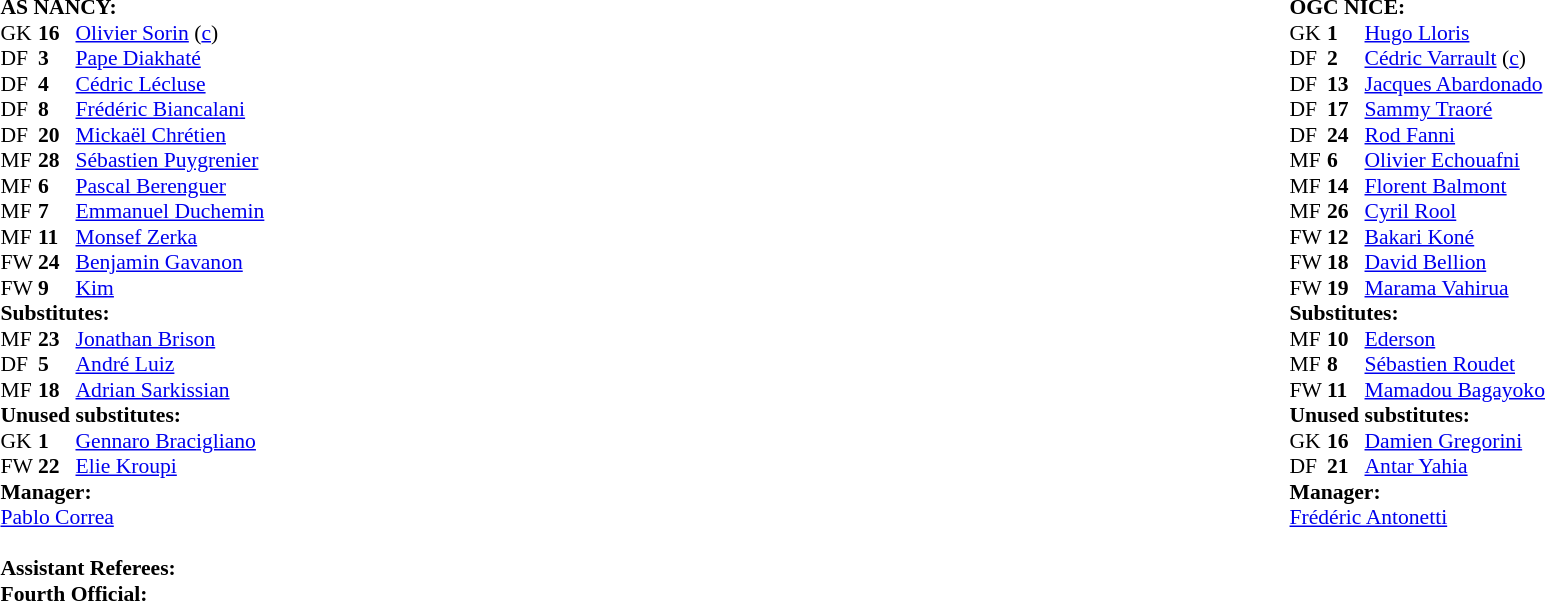<table width=100%>
<tr>
<td valign="top" width="50%"><br><table style=font-size:90% cellspacing=0 cellpadding=0>
<tr>
<td colspan=4><strong>AS NANCY:</strong></td>
</tr>
<tr>
<th width=25></th>
<th width=25></th>
</tr>
<tr>
<td>GK</td>
<td><strong>16</strong></td>
<td> <a href='#'>Olivier Sorin</a> (<a href='#'>c</a>)</td>
</tr>
<tr>
<td>DF</td>
<td><strong>3</strong></td>
<td> <a href='#'>Pape Diakhaté</a></td>
</tr>
<tr>
<td>DF</td>
<td><strong>4</strong></td>
<td> <a href='#'>Cédric Lécluse</a></td>
</tr>
<tr>
<td>DF</td>
<td><strong>8</strong></td>
<td> <a href='#'>Frédéric Biancalani</a></td>
</tr>
<tr>
<td>DF</td>
<td><strong>20</strong></td>
<td> <a href='#'>Mickaël Chrétien</a></td>
</tr>
<tr>
<td>MF</td>
<td><strong>28</strong></td>
<td> <a href='#'>Sébastien Puygrenier</a></td>
<td></td>
<td></td>
</tr>
<tr>
<td>MF</td>
<td><strong>6</strong></td>
<td> <a href='#'>Pascal Berenguer</a></td>
</tr>
<tr>
<td>MF</td>
<td><strong>7</strong></td>
<td> <a href='#'>Emmanuel Duchemin</a></td>
<td></td>
<td></td>
</tr>
<tr>
<td>MF</td>
<td><strong>11</strong></td>
<td> <a href='#'>Monsef Zerka</a></td>
</tr>
<tr>
<td>FW</td>
<td><strong>24</strong></td>
<td> <a href='#'>Benjamin Gavanon</a></td>
</tr>
<tr>
<td>FW</td>
<td><strong>9</strong></td>
<td> <a href='#'>Kim</a></td>
<td></td>
<td></td>
</tr>
<tr>
<td colspan=3><strong>Substitutes:</strong></td>
</tr>
<tr>
<td>MF</td>
<td><strong>23</strong></td>
<td> <a href='#'>Jonathan Brison</a></td>
<td></td>
<td></td>
</tr>
<tr>
<td>DF</td>
<td><strong>5</strong></td>
<td> <a href='#'>André Luiz</a></td>
<td></td>
<td></td>
</tr>
<tr>
<td>MF</td>
<td><strong>18</strong></td>
<td> <a href='#'>Adrian Sarkissian</a></td>
<td></td>
<td></td>
</tr>
<tr>
<td colspan=3><strong>Unused substitutes:</strong></td>
</tr>
<tr>
<td>GK</td>
<td><strong>1</strong></td>
<td> <a href='#'>Gennaro Bracigliano</a></td>
</tr>
<tr>
<td>FW</td>
<td><strong>22</strong></td>
<td> <a href='#'>Elie Kroupi</a></td>
</tr>
<tr>
<td colspan=3><strong>Manager:</strong></td>
</tr>
<tr>
<td colspan=4> <a href='#'>Pablo Correa</a><br><br><strong>Assistant Referees:</strong><br>
<strong>Fourth Official:</strong><br></td>
</tr>
</table>
</td>
<td valign="top" width="50%"><br><table style="font-size: 90%" cellspacing="0" cellpadding="0" align=center>
<tr>
<td colspan="4"><strong>OGC NICE:</strong></td>
</tr>
<tr>
<th width=25></th>
<th width=25></th>
</tr>
<tr>
<td>GK</td>
<td><strong>1</strong></td>
<td> <a href='#'>Hugo Lloris</a></td>
</tr>
<tr>
<td>DF</td>
<td><strong>2</strong></td>
<td> <a href='#'>Cédric Varrault</a> (<a href='#'>c</a>)</td>
</tr>
<tr>
<td>DF</td>
<td><strong>13</strong></td>
<td> <a href='#'>Jacques Abardonado</a></td>
</tr>
<tr>
<td>DF</td>
<td><strong>17</strong></td>
<td> <a href='#'>Sammy Traoré</a></td>
</tr>
<tr>
<td>DF</td>
<td><strong>24</strong></td>
<td> <a href='#'>Rod Fanni</a></td>
<td></td>
<td></td>
</tr>
<tr>
<td>MF</td>
<td><strong>6</strong></td>
<td> <a href='#'>Olivier Echouafni</a></td>
<td></td>
<td></td>
</tr>
<tr>
<td>MF</td>
<td><strong>14</strong></td>
<td> <a href='#'>Florent Balmont</a></td>
</tr>
<tr>
<td>MF</td>
<td><strong>26</strong></td>
<td> <a href='#'>Cyril Rool</a></td>
</tr>
<tr>
<td>FW</td>
<td><strong>12</strong></td>
<td> <a href='#'>Bakari Koné</a></td>
</tr>
<tr>
<td>FW</td>
<td><strong>18</strong></td>
<td> <a href='#'>David Bellion</a></td>
</tr>
<tr>
<td>FW</td>
<td><strong>19</strong></td>
<td> <a href='#'>Marama Vahirua</a></td>
<td></td>
<td></td>
</tr>
<tr>
<td colspan=3><strong>Substitutes:</strong></td>
</tr>
<tr>
<td>MF</td>
<td><strong>10</strong></td>
<td> <a href='#'>Ederson</a></td>
<td></td>
<td></td>
</tr>
<tr>
<td>MF</td>
<td><strong>8</strong></td>
<td> <a href='#'>Sébastien Roudet</a></td>
<td></td>
<td></td>
</tr>
<tr>
<td>FW</td>
<td><strong>11</strong></td>
<td> <a href='#'>Mamadou Bagayoko</a></td>
<td></td>
<td></td>
</tr>
<tr>
<td colspan=3><strong>Unused substitutes:</strong></td>
</tr>
<tr>
<td>GK</td>
<td><strong>16</strong></td>
<td> <a href='#'>Damien Gregorini</a></td>
</tr>
<tr>
<td>DF</td>
<td><strong>21</strong></td>
<td> <a href='#'>Antar Yahia</a></td>
</tr>
<tr>
<td colspan=3><strong>Manager:</strong></td>
</tr>
<tr>
<td colspan=4> <a href='#'>Frédéric Antonetti</a></td>
</tr>
</table>
</td>
</tr>
</table>
